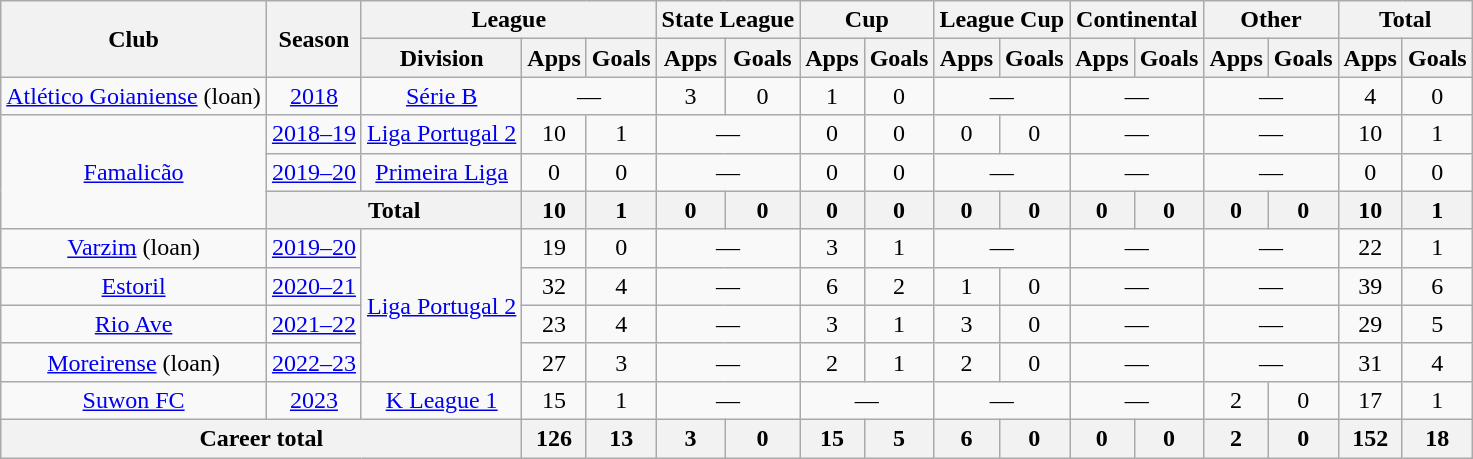<table class="wikitable" style="text-align: center">
<tr>
<th rowspan="2">Club</th>
<th rowspan="2">Season</th>
<th colspan="3">League</th>
<th colspan="2">State League</th>
<th colspan="2">Cup</th>
<th colspan="2">League Cup</th>
<th colspan="2">Continental</th>
<th colspan="2">Other</th>
<th colspan="2">Total</th>
</tr>
<tr>
<th>Division</th>
<th>Apps</th>
<th>Goals</th>
<th>Apps</th>
<th>Goals</th>
<th>Apps</th>
<th>Goals</th>
<th>Apps</th>
<th>Goals</th>
<th>Apps</th>
<th>Goals</th>
<th>Apps</th>
<th>Goals</th>
<th>Apps</th>
<th>Goals</th>
</tr>
<tr>
<td><a href='#'>Atlético Goianiense</a> (loan)</td>
<td><a href='#'>2018</a></td>
<td><a href='#'>Série B</a></td>
<td colspan="2">—</td>
<td>3</td>
<td>0</td>
<td>1</td>
<td>0</td>
<td colspan="2">—</td>
<td colspan="2">—</td>
<td colspan="2">—</td>
<td>4</td>
<td>0</td>
</tr>
<tr>
<td rowspan="3"><a href='#'>Famalicão</a></td>
<td><a href='#'>2018–19</a></td>
<td><a href='#'>Liga Portugal 2</a></td>
<td>10</td>
<td>1</td>
<td colspan="2">—</td>
<td>0</td>
<td>0</td>
<td>0</td>
<td>0</td>
<td colspan="2">—</td>
<td colspan="2">—</td>
<td>10</td>
<td>1</td>
</tr>
<tr>
<td><a href='#'>2019–20</a></td>
<td><a href='#'>Primeira Liga</a></td>
<td>0</td>
<td>0</td>
<td colspan="2">—</td>
<td>0</td>
<td>0</td>
<td colspan="2">—</td>
<td colspan="2">—</td>
<td colspan="2">—</td>
<td>0</td>
<td>0</td>
</tr>
<tr>
<th colspan="2"><strong>Total</strong></th>
<th>10</th>
<th>1</th>
<th>0</th>
<th>0</th>
<th>0</th>
<th>0</th>
<th>0</th>
<th>0</th>
<th>0</th>
<th>0</th>
<th>0</th>
<th>0</th>
<th>10</th>
<th>1</th>
</tr>
<tr>
<td><a href='#'>Varzim</a> (loan)</td>
<td><a href='#'>2019–20</a></td>
<td rowspan="4"><a href='#'>Liga Portugal 2</a></td>
<td>19</td>
<td>0</td>
<td colspan="2">—</td>
<td>3</td>
<td>1</td>
<td colspan="2">—</td>
<td colspan="2">—</td>
<td colspan="2">—</td>
<td>22</td>
<td>1</td>
</tr>
<tr>
<td><a href='#'>Estoril</a></td>
<td><a href='#'>2020–21</a></td>
<td>32</td>
<td>4</td>
<td colspan="2">—</td>
<td>6</td>
<td>2</td>
<td>1</td>
<td>0</td>
<td colspan="2">—</td>
<td colspan="2">—</td>
<td>39</td>
<td>6</td>
</tr>
<tr>
<td><a href='#'>Rio Ave</a></td>
<td><a href='#'>2021–22</a></td>
<td>23</td>
<td>4</td>
<td colspan="2">—</td>
<td>3</td>
<td>1</td>
<td>3</td>
<td>0</td>
<td colspan="2">—</td>
<td colspan="2">—</td>
<td>29</td>
<td>5</td>
</tr>
<tr>
<td><a href='#'>Moreirense</a> (loan)</td>
<td><a href='#'>2022–23</a></td>
<td>27</td>
<td>3</td>
<td colspan="2">—</td>
<td>2</td>
<td>1</td>
<td>2</td>
<td>0</td>
<td colspan="2">—</td>
<td colspan="2">—</td>
<td>31</td>
<td>4</td>
</tr>
<tr>
<td><a href='#'>Suwon FC</a></td>
<td><a href='#'>2023</a></td>
<td><a href='#'>K League 1</a></td>
<td>15</td>
<td>1</td>
<td colspan="2">—</td>
<td colspan="2">—</td>
<td colspan="2">—</td>
<td colspan="2">—</td>
<td>2</td>
<td>0</td>
<td>17</td>
<td>1</td>
</tr>
<tr>
<th colspan="3"><strong>Career total</strong></th>
<th>126</th>
<th>13</th>
<th>3</th>
<th>0</th>
<th>15</th>
<th>5</th>
<th>6</th>
<th>0</th>
<th>0</th>
<th>0</th>
<th>2</th>
<th>0</th>
<th>152</th>
<th>18</th>
</tr>
</table>
